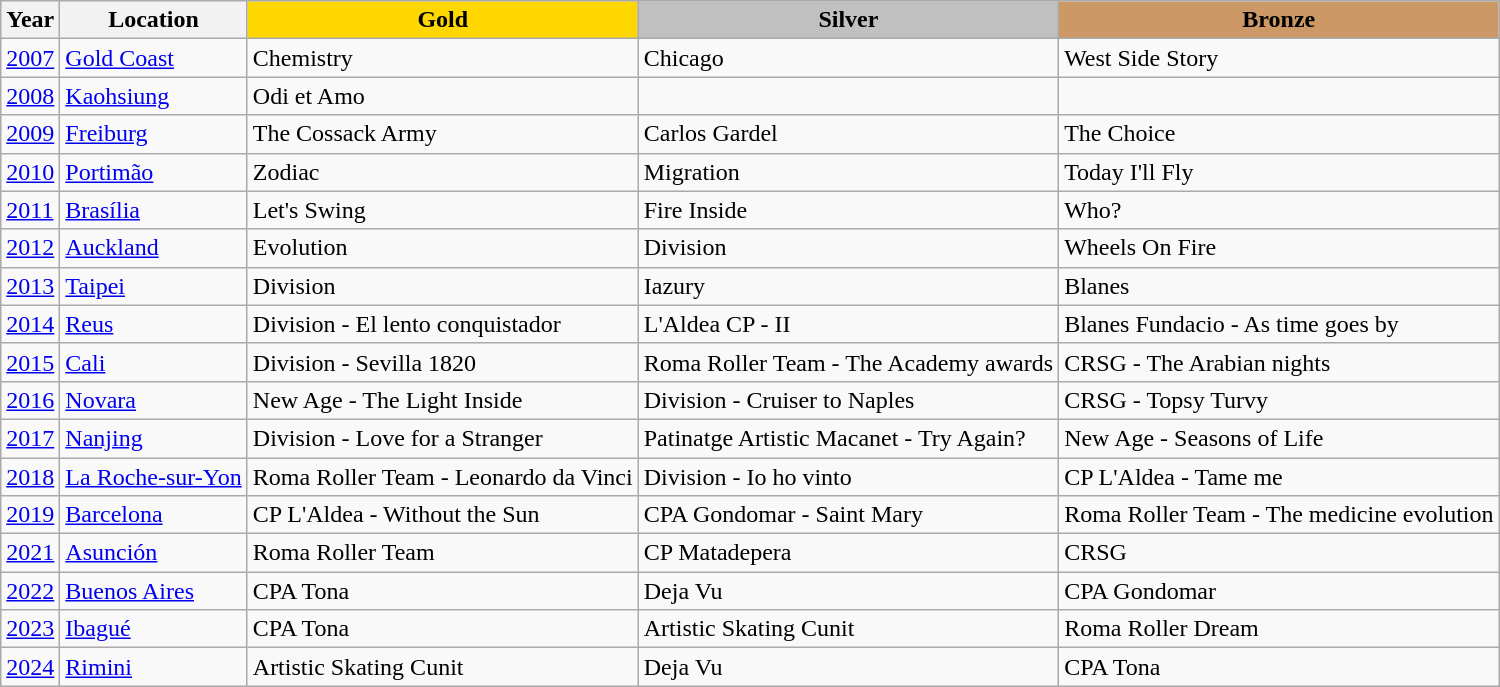<table class="wikitable">
<tr>
<th>Year</th>
<th>Location</th>
<th style="background-color:gold;">Gold</th>
<th style="background-color:silver;">Silver</th>
<th style="background-color:#cc9966;">Bronze</th>
</tr>
<tr>
<td><a href='#'>2007</a></td>
<td> <a href='#'>Gold Coast</a></td>
<td> Chemistry</td>
<td> Chicago</td>
<td> West Side Story</td>
</tr>
<tr>
<td><a href='#'>2008</a></td>
<td> <a href='#'>Kaohsiung</a></td>
<td> Odi et Amo</td>
<td></td>
<td></td>
</tr>
<tr>
<td><a href='#'>2009</a></td>
<td> <a href='#'>Freiburg</a></td>
<td> The Cossack Army</td>
<td> Carlos Gardel</td>
<td> The Choice</td>
</tr>
<tr>
<td><a href='#'>2010</a></td>
<td> <a href='#'>Portimão</a></td>
<td> Zodiac</td>
<td> Migration</td>
<td> Today I'll Fly</td>
</tr>
<tr>
<td><a href='#'>2011</a></td>
<td> <a href='#'>Brasília</a></td>
<td> Let's Swing</td>
<td> Fire Inside</td>
<td> Who?</td>
</tr>
<tr>
<td><a href='#'>2012</a></td>
<td> <a href='#'>Auckland</a></td>
<td> Evolution</td>
<td> Division</td>
<td> Wheels On Fire</td>
</tr>
<tr>
<td><a href='#'>2013</a></td>
<td> <a href='#'>Taipei</a></td>
<td> Division</td>
<td> Iazury</td>
<td> Blanes</td>
</tr>
<tr>
<td><a href='#'>2014</a></td>
<td> <a href='#'>Reus</a></td>
<td> Division - El lento conquistador</td>
<td> L'Aldea CP - II</td>
<td> Blanes Fundacio - As time goes by</td>
</tr>
<tr>
<td><a href='#'>2015</a></td>
<td> <a href='#'>Cali</a></td>
<td> Division - Sevilla 1820</td>
<td> Roma Roller Team - The Academy awards</td>
<td> CRSG - The Arabian nights</td>
</tr>
<tr>
<td><a href='#'>2016</a></td>
<td> <a href='#'>Novara</a></td>
<td> New Age - The Light Inside</td>
<td> Division - Cruiser to Naples</td>
<td> CRSG - Topsy Turvy</td>
</tr>
<tr>
<td><a href='#'>2017</a></td>
<td> <a href='#'>Nanjing</a></td>
<td> Division - Love for a Stranger</td>
<td> Patinatge Artistic Macanet - Try Again?</td>
<td> New Age - Seasons of Life</td>
</tr>
<tr>
<td><a href='#'>2018</a></td>
<td> <a href='#'>La Roche-sur-Yon</a></td>
<td> Roma Roller Team - Leonardo da Vinci</td>
<td> Division - Io ho vinto</td>
<td> CP L'Aldea - Tame me</td>
</tr>
<tr>
<td><a href='#'>2019</a></td>
<td> <a href='#'>Barcelona</a></td>
<td> CP L'Aldea - Without the Sun</td>
<td> CPA Gondomar - Saint Mary</td>
<td> Roma Roller Team - The medicine evolution</td>
</tr>
<tr>
<td><a href='#'>2021</a></td>
<td> <a href='#'>Asunción</a></td>
<td> Roma Roller Team</td>
<td> CP Matadepera</td>
<td> CRSG</td>
</tr>
<tr>
<td><a href='#'>2022</a></td>
<td> <a href='#'>Buenos Aires</a></td>
<td> CPA Tona</td>
<td> Deja Vu</td>
<td> CPA Gondomar</td>
</tr>
<tr>
<td><a href='#'>2023</a></td>
<td> <a href='#'>Ibagué</a></td>
<td> CPA Tona</td>
<td> Artistic Skating Cunit</td>
<td> Roma Roller Dream</td>
</tr>
<tr>
<td><a href='#'>2024</a></td>
<td> <a href='#'>Rimini</a></td>
<td> Artistic Skating Cunit</td>
<td> Deja Vu</td>
<td> CPA Tona</td>
</tr>
</table>
